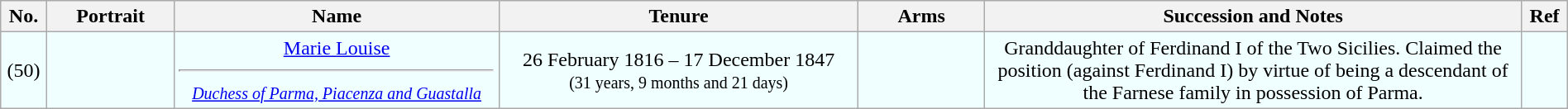<table class="wikitable" style="width:100%; text-align:center;">
<tr>
<th width="30">No.</th>
<th width="100">Portrait</th>
<th width="275">Name</th>
<th width="305">Tenure</th>
<th width="100">Arms</th>
<th width="460">Succession and Notes</th>
<th width="30">Ref</th>
</tr>
<tr>
<td style="background:#F0FFFF;">(50)</td>
<td style="background:#F0FFFF;"></td>
<td style="background:#F0FFFF;"><a href='#'>Marie Louise</a><hr><small><em><a href='#'>Duchess of Parma, Piacenza and Guastalla</a></em></small></td>
<td style="background:#F0FFFF;">26 February 1816 – 17 December 1847<br><small>(31 years, 9 months and 21 days)</small></td>
<td style="background:#F0FFFF;"></td>
<td style="background:#F0FFFF;">Granddaughter of Ferdinand I of the Two Sicilies. Claimed the position (against Ferdinand I) by virtue of being a descendant of the Farnese family in possession of Parma.</td>
<td style="background:#F0FFFF;"></td>
</tr>
</table>
